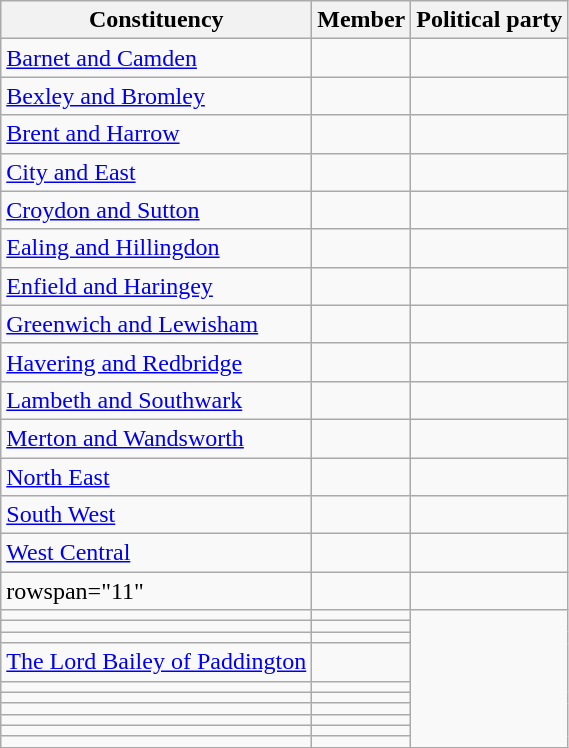<table class="wikitable sortable">
<tr>
<th>Constituency</th>
<th>Member</th>
<th colspan="2">Political party</th>
</tr>
<tr>
<td><a href='#'>Barnet and Camden</a></td>
<td></td>
<td></td>
</tr>
<tr>
<td><a href='#'>Bexley and Bromley</a></td>
<td></td>
<td></td>
</tr>
<tr>
<td><a href='#'>Brent and Harrow</a></td>
<td></td>
<td></td>
</tr>
<tr>
<td><a href='#'>City and East</a></td>
<td></td>
<td></td>
</tr>
<tr>
<td><a href='#'>Croydon and Sutton</a></td>
<td></td>
<td></td>
</tr>
<tr>
<td><a href='#'>Ealing and Hillingdon</a></td>
<td></td>
<td></td>
</tr>
<tr>
<td><a href='#'>Enfield and Haringey</a></td>
<td></td>
<td></td>
</tr>
<tr>
<td><a href='#'>Greenwich and Lewisham</a></td>
<td></td>
<td></td>
</tr>
<tr>
<td><a href='#'>Havering and Redbridge</a></td>
<td></td>
<td></td>
</tr>
<tr>
<td><a href='#'>Lambeth and Southwark</a></td>
<td></td>
<td></td>
</tr>
<tr>
<td><a href='#'>Merton and Wandsworth</a></td>
<td></td>
<td></td>
</tr>
<tr>
<td><a href='#'>North East</a></td>
<td></td>
<td></td>
</tr>
<tr>
<td><a href='#'>South West</a></td>
<td></td>
<td></td>
</tr>
<tr>
<td><a href='#'>West Central</a></td>
<td></td>
<td></td>
</tr>
<tr>
<td>rowspan="11"   </td>
<td></td>
<td></td>
</tr>
<tr>
<td></td>
<td></td>
</tr>
<tr>
<td></td>
<td></td>
</tr>
<tr>
<td></td>
<td></td>
</tr>
<tr>
<td><a href='#'>The Lord Bailey of Paddington</a></td>
<td></td>
</tr>
<tr>
<td></td>
<td></td>
</tr>
<tr>
<td></td>
<td></td>
</tr>
<tr>
<td></td>
<td></td>
</tr>
<tr>
<td></td>
<td></td>
</tr>
<tr>
<td></td>
<td></td>
</tr>
<tr>
<td></td>
<td></td>
</tr>
</table>
